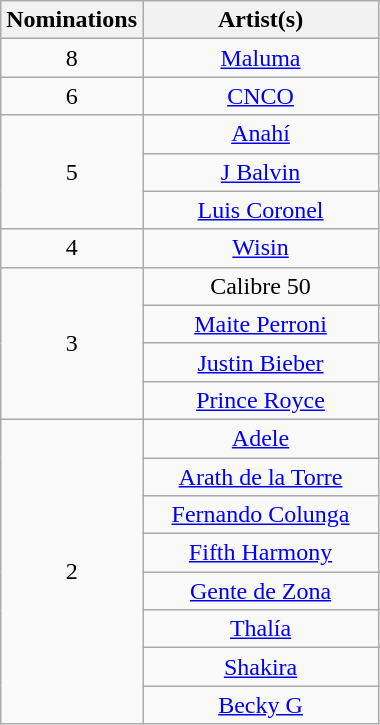<table class="wikitable" rowspan=2 border=2 style="text-align:center;">
<tr>
<th scope="col" width="50">Nominations</th>
<th scope="col" width="150">Artist(s)</th>
</tr>
<tr>
<td>8</td>
<td><a href='#'>Maluma</a></td>
</tr>
<tr>
<td>6</td>
<td><a href='#'>CNCO</a></td>
</tr>
<tr>
<td rowspan=3 style="text-align:center;">5</td>
<td><a href='#'>Anahí</a></td>
</tr>
<tr>
<td><a href='#'>J Balvin</a></td>
</tr>
<tr>
<td><a href='#'>Luis Coronel</a></td>
</tr>
<tr>
<td>4</td>
<td><a href='#'>Wisin</a></td>
</tr>
<tr>
<td rowspan=4 style="text-align:center;">3</td>
<td>Calibre 50</td>
</tr>
<tr>
<td><a href='#'>Maite Perroni</a></td>
</tr>
<tr>
<td><a href='#'>Justin Bieber</a></td>
</tr>
<tr>
<td><a href='#'>Prince Royce</a></td>
</tr>
<tr>
<td rowspan=8 style="text-align:center;">2</td>
<td><a href='#'>Adele</a></td>
</tr>
<tr>
<td><a href='#'>Arath de la Torre</a></td>
</tr>
<tr>
<td><a href='#'>Fernando Colunga</a></td>
</tr>
<tr>
<td><a href='#'>Fifth Harmony</a></td>
</tr>
<tr>
<td><a href='#'>Gente de Zona</a></td>
</tr>
<tr>
<td><a href='#'>Thalía</a></td>
</tr>
<tr>
<td><a href='#'>Shakira</a></td>
</tr>
<tr>
<td><a href='#'>Becky G</a></td>
</tr>
</table>
